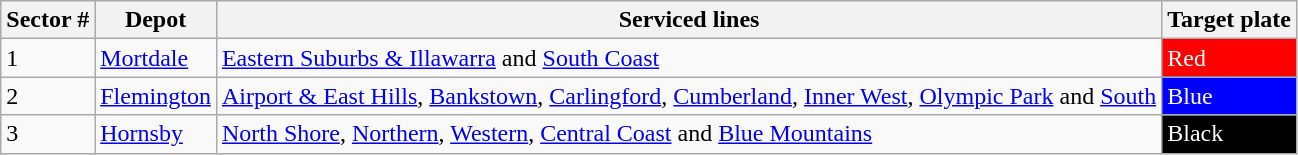<table class="wikitable">
<tr>
<th>Sector #</th>
<th>Depot</th>
<th>Serviced lines</th>
<th>Target plate</th>
</tr>
<tr>
<td>1</td>
<td><a href='#'>Mortdale</a></td>
<td><a href='#'>Eastern Suburbs & Illawarra</a> and <a href='#'>South Coast</a></td>
<td style="background:red; color:white;">Red</td>
</tr>
<tr>
<td>2</td>
<td><a href='#'>Flemington</a></td>
<td><a href='#'>Airport & East Hills</a>, <a href='#'>Bankstown</a>, <a href='#'>Carlingford</a>, <a href='#'>Cumberland</a>, <a href='#'>Inner West</a>, <a href='#'>Olympic Park</a> and <a href='#'>South</a></td>
<td style="background:blue; color:white;">Blue</td>
</tr>
<tr>
<td>3</td>
<td><a href='#'>Hornsby</a></td>
<td><a href='#'>North Shore</a>, <a href='#'>Northern</a>, <a href='#'>Western</a>, <a href='#'>Central Coast</a> and <a href='#'>Blue Mountains</a></td>
<td style="background:black; color:white;">Black</td>
</tr>
</table>
